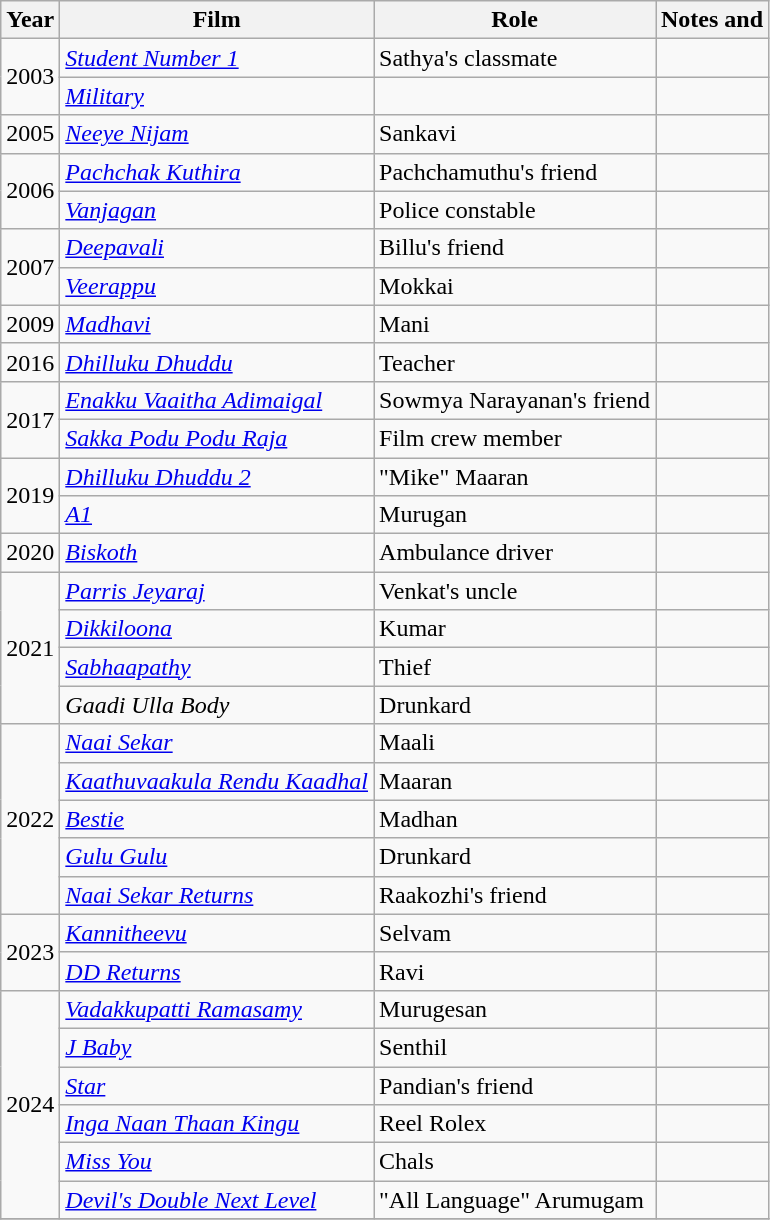<table class="wikitable sortable">
<tr>
<th scope="col">Year</th>
<th scope="col">Film</th>
<th scope="col">Role</th>
<th class="unsortable" >Notes and </th>
</tr>
<tr>
<td rowspan="2">2003</td>
<td><em><a href='#'>Student Number 1</a></em></td>
<td>Sathya's classmate</td>
<td></td>
</tr>
<tr>
<td><em><a href='#'>Military</a></em></td>
<td></td>
<td></td>
</tr>
<tr>
<td>2005</td>
<td><em><a href='#'>Neeye Nijam</a></em></td>
<td>Sankavi</td>
<td></td>
</tr>
<tr>
<td rowspan="2">2006</td>
<td><em><a href='#'>Pachchak Kuthira</a></em></td>
<td>Pachchamuthu's friend</td>
<td></td>
</tr>
<tr>
<td><em><a href='#'>Vanjagan</a></em></td>
<td>Police constable</td>
<td></td>
</tr>
<tr>
<td rowspan="2">2007</td>
<td><em><a href='#'>Deepavali</a></em></td>
<td>Billu's friend</td>
<td></td>
</tr>
<tr>
<td><em><a href='#'>Veerappu</a></em></td>
<td>Mokkai</td>
<td></td>
</tr>
<tr>
<td>2009</td>
<td><em><a href='#'>Madhavi</a></em></td>
<td>Mani</td>
<td></td>
</tr>
<tr>
<td>2016</td>
<td><em><a href='#'>Dhilluku Dhuddu</a></em></td>
<td>Teacher</td>
<td></td>
</tr>
<tr>
<td rowspan="2">2017</td>
<td><em><a href='#'>Enakku Vaaitha Adimaigal</a></em></td>
<td>Sowmya Narayanan's friend</td>
<td></td>
</tr>
<tr>
<td><em><a href='#'>Sakka Podu Podu Raja</a></em></td>
<td>Film crew member</td>
<td></td>
</tr>
<tr>
<td rowspan="2">2019</td>
<td><em><a href='#'>Dhilluku Dhuddu 2</a></em></td>
<td>"Mike" Maaran</td>
<td></td>
</tr>
<tr>
<td><a href='#'><em>A1</em></a></td>
<td>Murugan</td>
<td></td>
</tr>
<tr>
<td>2020</td>
<td><em><a href='#'>Biskoth</a></em></td>
<td>Ambulance driver</td>
<td></td>
</tr>
<tr>
<td rowspan="4">2021</td>
<td><em><a href='#'>Parris Jeyaraj</a></em></td>
<td>Venkat's uncle</td>
<td></td>
</tr>
<tr>
<td><em><a href='#'>Dikkiloona</a></em></td>
<td>Kumar</td>
<td></td>
</tr>
<tr>
<td><em><a href='#'>Sabhaapathy</a></em></td>
<td>Thief</td>
<td></td>
</tr>
<tr>
<td><em>Gaadi Ulla Body</em></td>
<td>Drunkard</td>
<td></td>
</tr>
<tr>
<td rowspan="5">2022</td>
<td><em><a href='#'>Naai Sekar</a></em></td>
<td>Maali</td>
<td></td>
</tr>
<tr>
<td><em><a href='#'>Kaathuvaakula Rendu Kaadhal</a></em></td>
<td>Maaran</td>
<td></td>
</tr>
<tr>
<td><em><a href='#'>Bestie</a></em></td>
<td>Madhan</td>
<td></td>
</tr>
<tr>
<td><em><a href='#'>Gulu Gulu</a></em></td>
<td>Drunkard</td>
<td></td>
</tr>
<tr>
<td><em><a href='#'>Naai Sekar Returns</a></em></td>
<td>Raakozhi's friend</td>
<td></td>
</tr>
<tr>
<td rowspan="2">2023</td>
<td><em><a href='#'>Kannitheevu</a></em></td>
<td>Selvam</td>
<td></td>
</tr>
<tr>
<td><em><a href='#'>DD Returns</a></em></td>
<td>Ravi</td>
<td></td>
</tr>
<tr>
<td rowspan="6">2024</td>
<td><em><a href='#'>Vadakkupatti Ramasamy</a></em></td>
<td>Murugesan</td>
<td></td>
</tr>
<tr>
<td><em><a href='#'>J Baby</a></em></td>
<td>Senthil</td>
<td></td>
</tr>
<tr>
<td><em><a href='#'>Star</a></em></td>
<td>Pandian's friend</td>
<td></td>
</tr>
<tr>
<td><em><a href='#'>Inga Naan Thaan Kingu</a></em></td>
<td>Reel Rolex</td>
<td></td>
</tr>
<tr>
<td><em><a href='#'>Miss You</a></em></td>
<td>Chals</td>
<td></td>
</tr>
<tr>
<td><em><a href='#'>Devil's Double Next Level</a></em></td>
<td>"All Language" Arumugam</td>
<td></td>
</tr>
<tr>
</tr>
</table>
